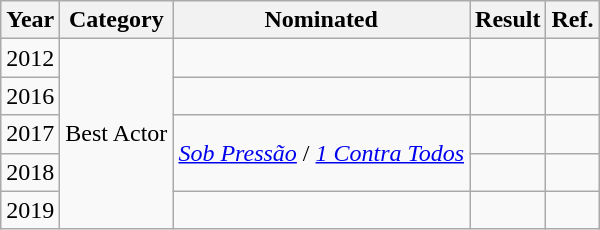<table class="wikitable">
<tr>
<th>Year</th>
<th>Category</th>
<th>Nominated</th>
<th>Result</th>
<th>Ref.</th>
</tr>
<tr>
<td>2012</td>
<td rowspan=5>Best Actor</td>
<td></td>
<td></td>
<td></td>
</tr>
<tr>
<td>2016</td>
<td></td>
<td></td>
<td></td>
</tr>
<tr>
<td>2017</td>
<td rowspan=2 style="text-align:center;"><em><a href='#'>Sob Pressão</a></em> / <em><a href='#'>1 Contra Todos</a></em></td>
<td></td>
<td></td>
</tr>
<tr>
<td>2018</td>
<td></td>
<td></td>
</tr>
<tr>
<td>2019</td>
<td></td>
<td></td>
<td></td>
</tr>
</table>
